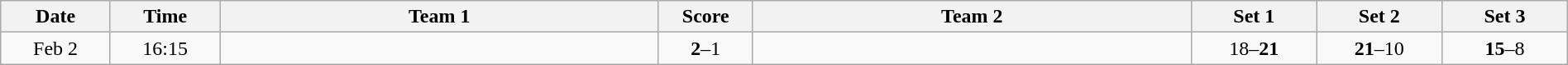<table class="wikitable" width="100%">
<tr>
<th style="width:7%">Date</th>
<th style="width:7%">Time</th>
<th style="width:28%">Team 1</th>
<th style="width:6%">Score</th>
<th style="width:28%">Team 2</th>
<th style="width:8%">Set 1</th>
<th style="width:8%">Set 2</th>
<th style="width:8%">Set 3</th>
</tr>
<tr>
<td style="text-align:center">Feb 2</td>
<td style="text-align:center">16:15</td>
<td style="text-align:right"><strong></strong></td>
<td style="text-align:center"><strong>2</strong>–1</td>
<td style="text-align:left"></td>
<td style="text-align:center">18–<strong>21</strong></td>
<td style="text-align:center"><strong>21</strong>–10</td>
<td style="text-align:center"><strong>15</strong>–8</td>
</tr>
</table>
